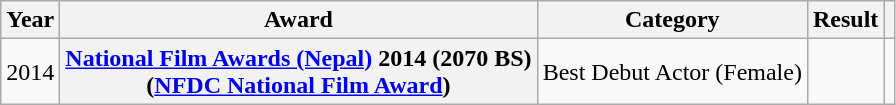<table class="wikitable sortable plainrowheaders">
<tr>
<th scope="col">Year</th>
<th scope="col">Award</th>
<th scope="col">Category</th>
<th scope="col">Result</th>
<th scope="col" class="unsortable"></th>
</tr>
<tr>
<td>2014</td>
<th scope="row"><a href='#'>National Film Awards (Nepal)</a> 2014 (2070 BS)<br>(<a href='#'>NFDC National Film Award</a>)</th>
<td>Best Debut Actor (Female)</td>
<td></td>
<td style="text-align:center;"></td>
</tr>
</table>
